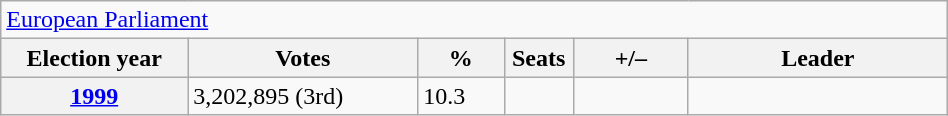<table class=wikitable style="width:50%; border:1px #AAAAFF solid">
<tr>
<td colspan=6><a href='#'>European Parliament</a></td>
</tr>
<tr>
<th width=13%>Election year</th>
<th width=16%>Votes</th>
<th width=6%>%</th>
<th width=1%>Seats</th>
<th width=8%>+/–</th>
<th width=18%>Leader</th>
</tr>
<tr>
<th><a href='#'>1999</a></th>
<td>3,202,895 (3rd)</td>
<td>10.3</td>
<td></td>
<td></td>
<td></td>
</tr>
</table>
